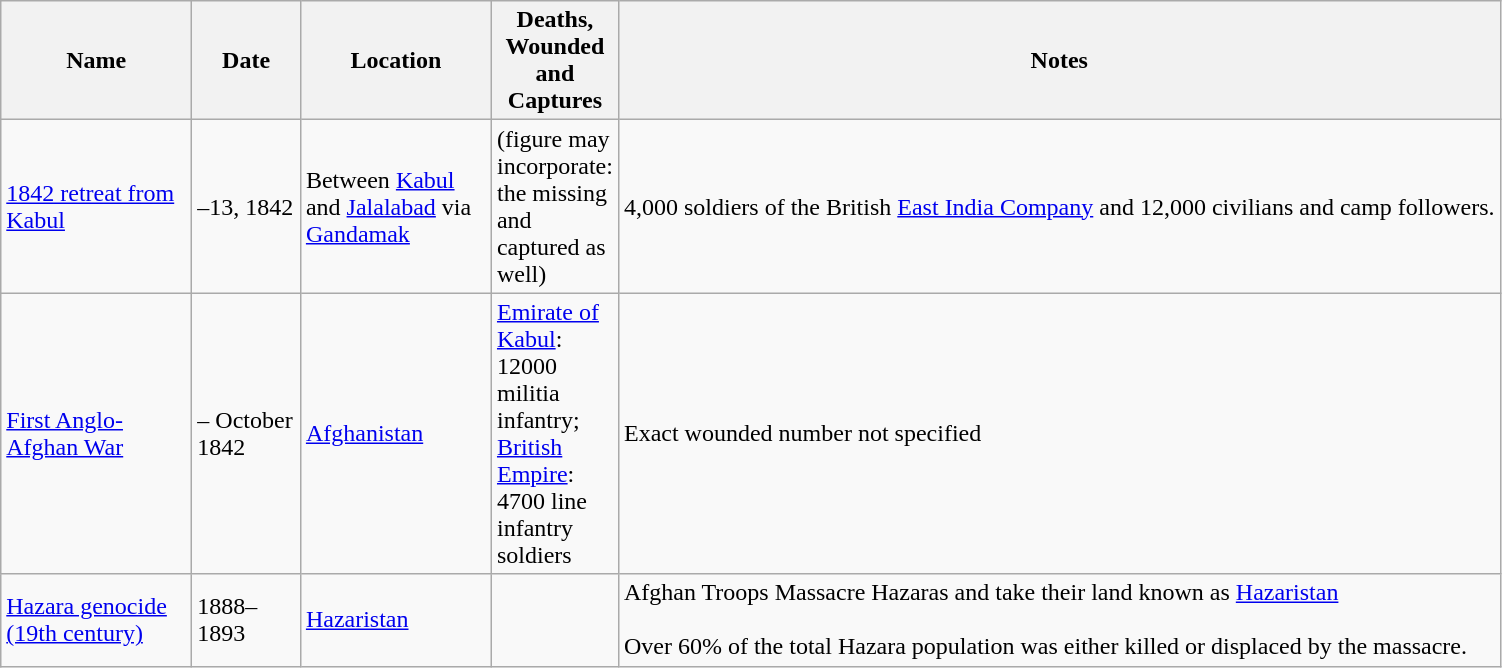<table class="sortable wikitable">
<tr>
<th style="width:120px;">Name</th>
<th style="width:65px;">Date</th>
<th style="width:120px;">Location</th>
<th style="width:75px;">Deaths, Wounded and Captures</th>
<th class="unsortable">Notes</th>
</tr>
<tr>
<td><a href='#'>1842 retreat from Kabul</a></td>
<td>–13, 1842</td>
<td>Between <a href='#'>Kabul</a> and <a href='#'>Jalalabad</a> via <a href='#'>Gandamak</a></td>
<td> (figure may incorporate: the missing and captured as well)</td>
<td>4,000 soldiers of the British <a href='#'>East India Company</a> and 12,000 civilians and camp followers.</td>
</tr>
<tr>
<td><a href='#'>First Anglo-Afghan War</a></td>
<td> – October 1842</td>
<td><a href='#'>Afghanistan</a></td>
<td><a href='#'>Emirate of Kabul</a>: 12000 militia infantry; <a href='#'>British Empire</a>: 4700 line infantry soldiers</td>
<td>Exact wounded number not specified</td>
</tr>
<tr>
<td><a href='#'>Hazara genocide (19th century)</a></td>
<td>1888–1893</td>
<td><a href='#'>Hazaristan</a></td>
<td></td>
<td>Afghan Troops Massacre Hazaras and take their land known as <a href='#'>Hazaristan</a><br><br>Over 60% of the total Hazara population was either killed or displaced by the massacre.</td>
</tr>
</table>
